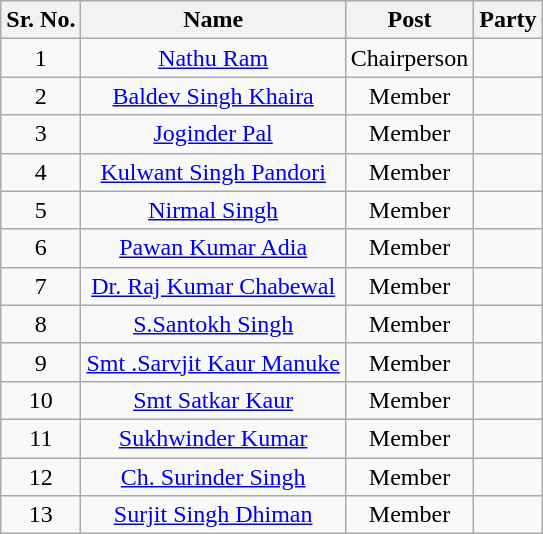<table class="wikitable">
<tr>
<th>Sr. No.</th>
<th>Name</th>
<th>Post</th>
<th colspan="2">Party</th>
</tr>
<tr align="center">
<td>1</td>
<td><a href='#'>Nathu Ram</a></td>
<td>Chairperson</td>
<td></td>
</tr>
<tr align="center">
<td>2</td>
<td><a href='#'>Baldev Singh Khaira</a></td>
<td>Member</td>
<td></td>
</tr>
<tr align="center">
<td>3</td>
<td><a href='#'>Joginder Pal</a></td>
<td>Member</td>
<td></td>
</tr>
<tr align="center">
<td>4</td>
<td><a href='#'>Kulwant Singh Pandori</a></td>
<td>Member</td>
<td></td>
</tr>
<tr align="center">
<td>5</td>
<td><a href='#'>Nirmal Singh</a></td>
<td>Member</td>
<td></td>
</tr>
<tr align="center">
<td>6</td>
<td><a href='#'>Pawan Kumar Adia</a></td>
<td>Member</td>
<td></td>
</tr>
<tr align="center">
<td>7</td>
<td><a href='#'>Dr. Raj Kumar Chabewal</a></td>
<td>Member</td>
<td></td>
</tr>
<tr align="center">
<td>8</td>
<td><a href='#'>S.Santokh Singh</a></td>
<td>Member</td>
<td></td>
</tr>
<tr align="center">
<td>9</td>
<td><a href='#'>Smt .Sarvjit Kaur Manuke</a></td>
<td>Member</td>
<td></td>
</tr>
<tr align="center">
<td>10</td>
<td><a href='#'>Smt Satkar Kaur</a></td>
<td>Member</td>
<td></td>
</tr>
<tr align="center">
<td>11</td>
<td><a href='#'>Sukhwinder Kumar</a></td>
<td>Member</td>
<td></td>
</tr>
<tr align="center">
<td>12</td>
<td><a href='#'>Ch. Surinder Singh</a></td>
<td>Member</td>
<td></td>
</tr>
<tr align="center">
<td>13</td>
<td><a href='#'>Surjit Singh Dhiman</a></td>
<td>Member</td>
<td></td>
</tr>
</table>
